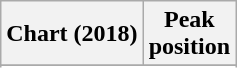<table class="wikitable sortable">
<tr>
<th>Chart (2018)</th>
<th>Peak<br>position</th>
</tr>
<tr>
</tr>
<tr>
</tr>
<tr>
</tr>
<tr>
</tr>
</table>
